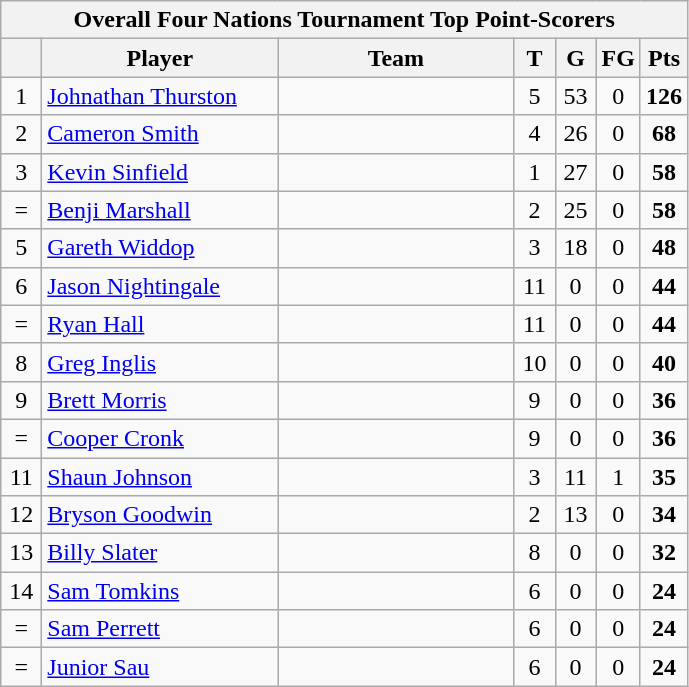<table class="wikitable" style="text-align:center;">
<tr>
<th colspan="10"><strong>Overall Four Nations Tournament Top Point-Scorers</strong></th>
</tr>
<tr>
<th width=20 abbr="Position"></th>
<th width=150>Player</th>
<th width=150>Team</th>
<th width=20 abbr="Tries">T</th>
<th width=20 abbr="Goals">G</th>
<th width=20 abbr="Field goals">FG</th>
<th width=20 abbr="Points">Pts</th>
</tr>
<tr>
<td>1</td>
<td style="text-align:left;"><a href='#'>Johnathan Thurston</a></td>
<td></td>
<td>5</td>
<td>53</td>
<td>0</td>
<td><strong>126</strong></td>
</tr>
<tr>
<td>2</td>
<td style="text-align:left;"><a href='#'>Cameron Smith</a></td>
<td></td>
<td>4</td>
<td>26</td>
<td>0</td>
<td><strong>68</strong></td>
</tr>
<tr>
<td>3</td>
<td style="text-align:left;"><a href='#'>Kevin Sinfield</a></td>
<td></td>
<td>1</td>
<td>27</td>
<td>0</td>
<td><strong>58</strong></td>
</tr>
<tr>
<td>=</td>
<td style="text-align:left;"><a href='#'>Benji Marshall</a></td>
<td></td>
<td>2</td>
<td>25</td>
<td>0</td>
<td><strong>58</strong></td>
</tr>
<tr>
<td>5</td>
<td style="text-align:left;"><a href='#'>Gareth Widdop</a></td>
<td></td>
<td>3</td>
<td>18</td>
<td>0</td>
<td><strong>48</strong></td>
</tr>
<tr>
<td>6</td>
<td style="text-align:left;"><a href='#'>Jason Nightingale</a></td>
<td></td>
<td>11</td>
<td>0</td>
<td>0</td>
<td><strong>44</strong></td>
</tr>
<tr>
<td>=</td>
<td style="text-align:left;"><a href='#'>Ryan Hall</a></td>
<td></td>
<td>11</td>
<td>0</td>
<td>0</td>
<td><strong>44</strong></td>
</tr>
<tr>
<td>8</td>
<td style="text-align:left;"><a href='#'>Greg Inglis</a></td>
<td></td>
<td>10</td>
<td>0</td>
<td>0</td>
<td><strong>40</strong></td>
</tr>
<tr>
<td>9</td>
<td style="text-align:left;"><a href='#'>Brett Morris</a></td>
<td></td>
<td>9</td>
<td>0</td>
<td>0</td>
<td><strong>36</strong></td>
</tr>
<tr>
<td>=</td>
<td style="text-align:left;"><a href='#'>Cooper Cronk</a></td>
<td></td>
<td>9</td>
<td>0</td>
<td>0</td>
<td><strong>36</strong></td>
</tr>
<tr>
<td>11</td>
<td style="text-align:left;"><a href='#'>Shaun Johnson</a></td>
<td></td>
<td>3</td>
<td>11</td>
<td>1</td>
<td><strong>35</strong></td>
</tr>
<tr>
<td>12</td>
<td style="text-align:left;"><a href='#'>Bryson Goodwin</a></td>
<td></td>
<td>2</td>
<td>13</td>
<td>0</td>
<td><strong>34</strong></td>
</tr>
<tr>
<td>13</td>
<td style="text-align:left;"><a href='#'>Billy Slater</a></td>
<td></td>
<td>8</td>
<td>0</td>
<td>0</td>
<td><strong>32</strong></td>
</tr>
<tr>
<td>14</td>
<td style="text-align:left;"><a href='#'>Sam Tomkins</a></td>
<td></td>
<td>6</td>
<td>0</td>
<td>0</td>
<td><strong>24</strong></td>
</tr>
<tr>
<td>=</td>
<td style="text-align:left;"><a href='#'>Sam Perrett</a></td>
<td></td>
<td>6</td>
<td>0</td>
<td>0</td>
<td><strong>24</strong></td>
</tr>
<tr>
<td>=</td>
<td style="text-align:left;"><a href='#'>Junior Sau</a></td>
<td></td>
<td>6</td>
<td>0</td>
<td>0</td>
<td><strong>24</strong></td>
</tr>
</table>
